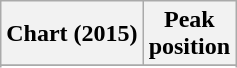<table class="wikitable sortable plainrowheaders">
<tr>
<th>Chart (2015)</th>
<th>Peak<br>position</th>
</tr>
<tr>
</tr>
<tr>
</tr>
</table>
